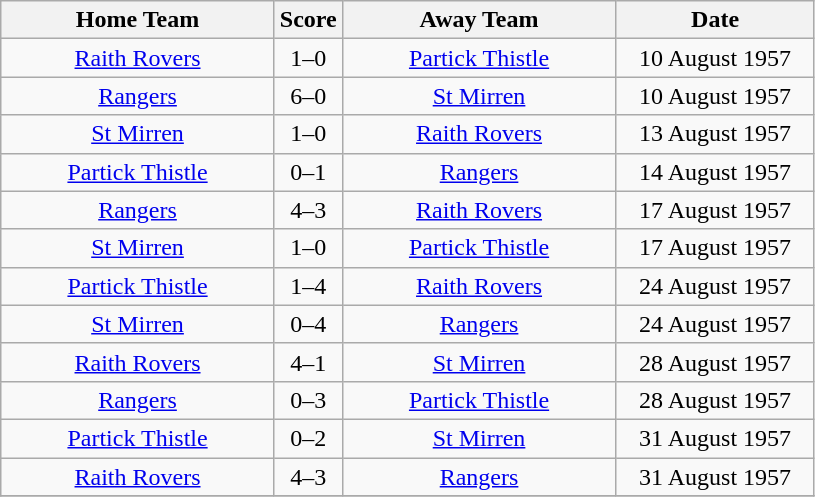<table class="wikitable" style="text-align:center;">
<tr>
<th width=175>Home Team</th>
<th width=20>Score</th>
<th width=175>Away Team</th>
<th width= 125>Date</th>
</tr>
<tr>
<td><a href='#'>Raith Rovers</a></td>
<td>1–0</td>
<td><a href='#'>Partick Thistle</a></td>
<td>10 August 1957</td>
</tr>
<tr>
<td><a href='#'>Rangers</a></td>
<td>6–0</td>
<td><a href='#'>St Mirren</a></td>
<td>10 August 1957</td>
</tr>
<tr>
<td><a href='#'>St Mirren</a></td>
<td>1–0</td>
<td><a href='#'>Raith Rovers</a></td>
<td>13 August 1957</td>
</tr>
<tr>
<td><a href='#'>Partick Thistle</a></td>
<td>0–1</td>
<td><a href='#'>Rangers</a></td>
<td>14 August 1957</td>
</tr>
<tr>
<td><a href='#'>Rangers</a></td>
<td>4–3</td>
<td><a href='#'>Raith Rovers</a></td>
<td>17 August 1957</td>
</tr>
<tr>
<td><a href='#'>St Mirren</a></td>
<td>1–0</td>
<td><a href='#'>Partick Thistle</a></td>
<td>17 August 1957</td>
</tr>
<tr>
<td><a href='#'>Partick Thistle</a></td>
<td>1–4</td>
<td><a href='#'>Raith Rovers</a></td>
<td>24 August 1957</td>
</tr>
<tr>
<td><a href='#'>St Mirren</a></td>
<td>0–4</td>
<td><a href='#'>Rangers</a></td>
<td>24 August 1957</td>
</tr>
<tr>
<td><a href='#'>Raith Rovers</a></td>
<td>4–1</td>
<td><a href='#'>St Mirren</a></td>
<td>28 August 1957</td>
</tr>
<tr>
<td><a href='#'>Rangers</a></td>
<td>0–3</td>
<td><a href='#'>Partick Thistle</a></td>
<td>28 August 1957</td>
</tr>
<tr>
<td><a href='#'>Partick Thistle</a></td>
<td>0–2</td>
<td><a href='#'>St Mirren</a></td>
<td>31 August 1957</td>
</tr>
<tr>
<td><a href='#'>Raith Rovers</a></td>
<td>4–3</td>
<td><a href='#'>Rangers</a></td>
<td>31 August 1957</td>
</tr>
<tr>
</tr>
</table>
